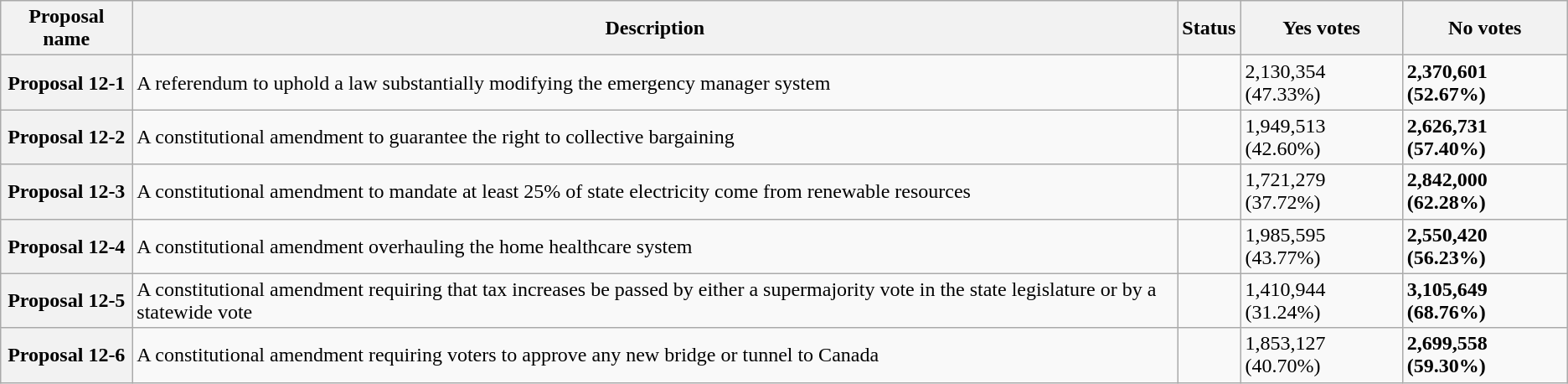<table class="wikitable sortable plainrowheaders">
<tr>
<th scope="col">Proposal name</th>
<th class="unsortable" scope="col">Description</th>
<th scope="col">Status</th>
<th scope="col">Yes votes</th>
<th scope="col">No votes</th>
</tr>
<tr>
<th scope="row">Proposal 12-1</th>
<td>A referendum to uphold a law substantially modifying the emergency manager system</td>
<td></td>
<td>2,130,354 (47.33%)</td>
<td><strong>2,370,601 (52.67%)</strong></td>
</tr>
<tr>
<th scope="row">Proposal 12-2</th>
<td>A constitutional amendment to guarantee the right to collective bargaining</td>
<td></td>
<td>1,949,513 (42.60%)</td>
<td><strong>2,626,731 (57.40%)</strong></td>
</tr>
<tr>
<th scope="row">Proposal 12-3</th>
<td>A constitutional amendment to mandate at least 25% of state electricity come from renewable resources</td>
<td></td>
<td>1,721,279 (37.72%)</td>
<td><strong>2,842,000 (62.28%)</strong></td>
</tr>
<tr>
<th scope="row">Proposal 12-4</th>
<td>A constitutional amendment overhauling the home healthcare system</td>
<td></td>
<td>1,985,595 (43.77%)</td>
<td><strong>2,550,420 (56.23%)</strong></td>
</tr>
<tr>
<th scope="row">Proposal 12-5</th>
<td>A constitutional amendment requiring that tax increases be passed by either a supermajority vote in the state legislature or by a statewide vote</td>
<td></td>
<td>1,410,944 (31.24%)</td>
<td><strong>3,105,649 (68.76%)</strong></td>
</tr>
<tr>
<th scope="row">Proposal 12-6</th>
<td>A constitutional amendment requiring voters to approve any new bridge or tunnel to Canada</td>
<td></td>
<td>1,853,127 (40.70%)</td>
<td><strong>2,699,558 (59.30%)</strong></td>
</tr>
</table>
